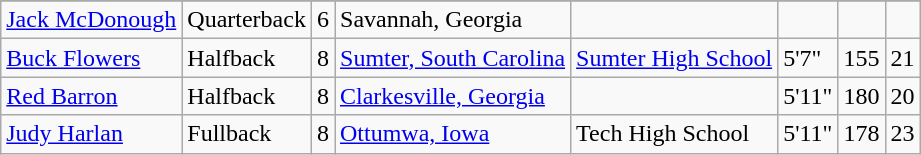<table class="wikitable">
<tr>
</tr>
<tr>
<td><a href='#'>Jack McDonough</a></td>
<td>Quarterback</td>
<td>6</td>
<td>Savannah, Georgia</td>
<td></td>
<td></td>
<td></td>
<td></td>
</tr>
<tr>
<td><a href='#'>Buck Flowers</a></td>
<td>Halfback</td>
<td>8</td>
<td><a href='#'>Sumter, South Carolina</a></td>
<td><a href='#'>Sumter High School</a></td>
<td>5'7"</td>
<td>155</td>
<td>21</td>
</tr>
<tr>
<td><a href='#'>Red Barron</a></td>
<td>Halfback</td>
<td>8</td>
<td><a href='#'>Clarkesville, Georgia</a></td>
<td></td>
<td>5'11"</td>
<td>180</td>
<td>20</td>
</tr>
<tr>
<td><a href='#'>Judy Harlan</a></td>
<td>Fullback</td>
<td>8</td>
<td><a href='#'>Ottumwa, Iowa</a></td>
<td>Tech High School</td>
<td>5'11"</td>
<td>178</td>
<td>23</td>
</tr>
</table>
